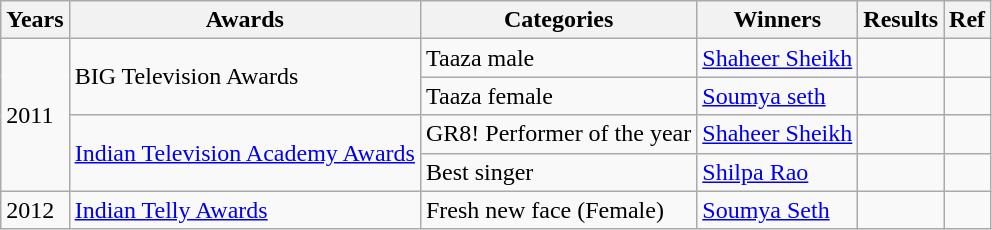<table class="wikitable">
<tr>
<th>Years</th>
<th>Awards</th>
<th>Categories</th>
<th>Winners</th>
<th>Results</th>
<th>Ref</th>
</tr>
<tr>
<td rowspan="4">2011</td>
<td rowspan="2">BIG Television Awards</td>
<td>Taaza male</td>
<td><a href='#'>Shaheer Sheikh</a></td>
<td></td>
<td></td>
</tr>
<tr>
<td>Taaza female</td>
<td><a href='#'>Soumya seth</a></td>
<td></td>
</tr>
<tr>
<td rowspan="2"><a href='#'>Indian Television Academy Awards</a></td>
<td>GR8! Performer of the year</td>
<td><a href='#'>Shaheer Sheikh</a></td>
<td></td>
<td><br></td>
</tr>
<tr>
<td>Best singer</td>
<td><a href='#'>Shilpa Rao</a></td>
<td></td>
</tr>
<tr>
<td rowspan="2">2012</td>
<td><a href='#'>Indian Telly Awards</a></td>
<td>Fresh new face (Female)</td>
<td><a href='#'>Soumya Seth</a></td>
<td></td>
<td></td>
</tr>
</table>
